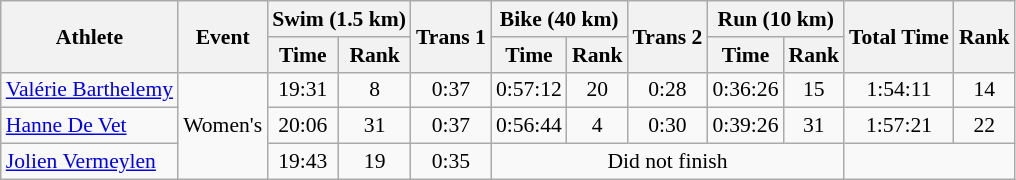<table class="wikitable" style="font-size:90%">
<tr>
<th rowspan=2>Athlete</th>
<th rowspan=2>Event</th>
<th colspan=2>Swim (1.5 km)</th>
<th rowspan=2>Trans 1</th>
<th colspan=2>Bike (40 km)</th>
<th rowspan=2>Trans 2</th>
<th colspan=2>Run (10 km)</th>
<th rowspan=2>Total Time</th>
<th rowspan=2>Rank</th>
</tr>
<tr>
<th>Time</th>
<th>Rank</th>
<th>Time</th>
<th>Rank</th>
<th>Time</th>
<th>Rank</th>
</tr>
<tr align=center>
<td align=left><a href='#'>Valérie Barthelemy</a></td>
<td align=left rowspan=3>Women's</td>
<td>19:31</td>
<td>8</td>
<td>0:37</td>
<td>0:57:12</td>
<td>20</td>
<td>0:28</td>
<td>0:36:26</td>
<td>15</td>
<td>1:54:11</td>
<td>14</td>
</tr>
<tr align=center>
<td align=left><a href='#'>Hanne De Vet</a></td>
<td>20:06</td>
<td>31</td>
<td>0:37</td>
<td>0:56:44</td>
<td>4</td>
<td>0:30</td>
<td>0:39:26</td>
<td>31</td>
<td>1:57:21</td>
<td>22</td>
</tr>
<tr align=center>
<td align=left><a href='#'>Jolien Vermeylen</a></td>
<td>19:43</td>
<td>19</td>
<td>0:35</td>
<td colspan=5>Did not finish</td>
</tr>
</table>
